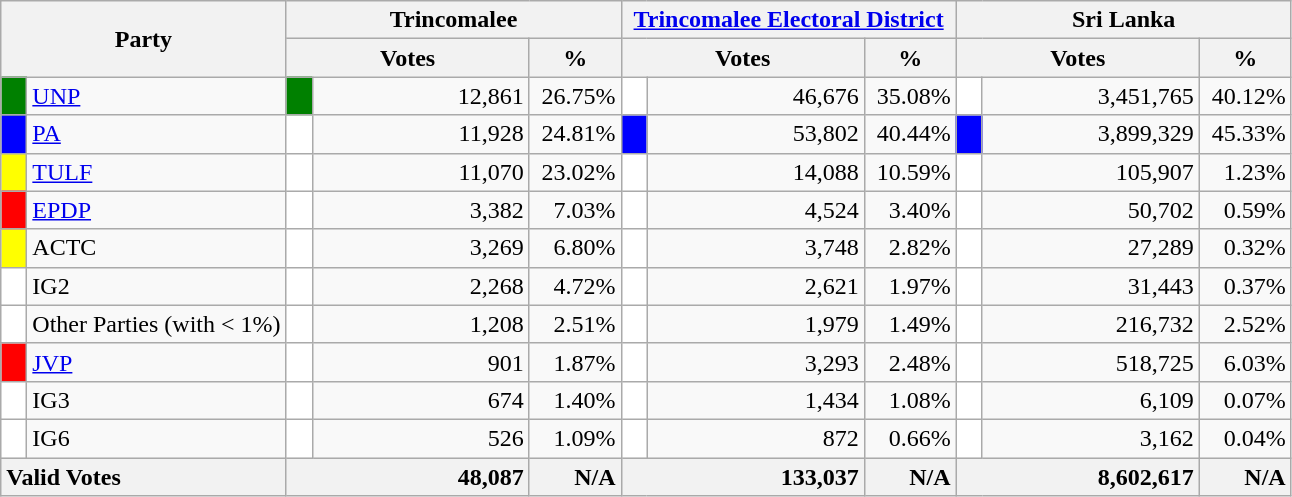<table class="wikitable">
<tr>
<th colspan="2" width="144px"rowspan="2">Party</th>
<th colspan="3" width="216px">Trincomalee</th>
<th colspan="3" width="216px"><a href='#'>Trincomalee Electoral District</a></th>
<th colspan="3" width="216px">Sri Lanka</th>
</tr>
<tr>
<th colspan="2" width="144px">Votes</th>
<th>%</th>
<th colspan="2" width="144px">Votes</th>
<th>%</th>
<th colspan="2" width="144px">Votes</th>
<th>%</th>
</tr>
<tr>
<td style="background-color:green;" width="10px"></td>
<td style="text-align:left;"><a href='#'>UNP</a></td>
<td style="background-color:green;" width="10px"></td>
<td style="text-align:right;">12,861</td>
<td style="text-align:right;">26.75%</td>
<td style="background-color:white;" width="10px"></td>
<td style="text-align:right;">46,676</td>
<td style="text-align:right;">35.08%</td>
<td style="background-color:white;" width="10px"></td>
<td style="text-align:right;">3,451,765</td>
<td style="text-align:right;">40.12%</td>
</tr>
<tr>
<td style="background-color:blue;" width="10px"></td>
<td style="text-align:left;"><a href='#'>PA</a></td>
<td style="background-color:white;" width="10px"></td>
<td style="text-align:right;">11,928</td>
<td style="text-align:right;">24.81%</td>
<td style="background-color:blue;" width="10px"></td>
<td style="text-align:right;">53,802</td>
<td style="text-align:right;">40.44%</td>
<td style="background-color:blue;" width="10px"></td>
<td style="text-align:right;">3,899,329</td>
<td style="text-align:right;">45.33%</td>
</tr>
<tr>
<td style="background-color:yellow;" width="10px"></td>
<td style="text-align:left;"><a href='#'>TULF</a></td>
<td style="background-color:white;" width="10px"></td>
<td style="text-align:right;">11,070</td>
<td style="text-align:right;">23.02%</td>
<td style="background-color:white;" width="10px"></td>
<td style="text-align:right;">14,088</td>
<td style="text-align:right;">10.59%</td>
<td style="background-color:white;" width="10px"></td>
<td style="text-align:right;">105,907</td>
<td style="text-align:right;">1.23%</td>
</tr>
<tr>
<td style="background-color:red;" width="10px"></td>
<td style="text-align:left;"><a href='#'>EPDP</a></td>
<td style="background-color:white;" width="10px"></td>
<td style="text-align:right;">3,382</td>
<td style="text-align:right;">7.03%</td>
<td style="background-color:white;" width="10px"></td>
<td style="text-align:right;">4,524</td>
<td style="text-align:right;">3.40%</td>
<td style="background-color:white;" width="10px"></td>
<td style="text-align:right;">50,702</td>
<td style="text-align:right;">0.59%</td>
</tr>
<tr>
<td style="background-color:yellow;" width="10px"></td>
<td style="text-align:left;">ACTC</td>
<td style="background-color:white;" width="10px"></td>
<td style="text-align:right;">3,269</td>
<td style="text-align:right;">6.80%</td>
<td style="background-color:white;" width="10px"></td>
<td style="text-align:right;">3,748</td>
<td style="text-align:right;">2.82%</td>
<td style="background-color:white;" width="10px"></td>
<td style="text-align:right;">27,289</td>
<td style="text-align:right;">0.32%</td>
</tr>
<tr>
<td style="background-color:white;" width="10px"></td>
<td style="text-align:left;">IG2</td>
<td style="background-color:white;" width="10px"></td>
<td style="text-align:right;">2,268</td>
<td style="text-align:right;">4.72%</td>
<td style="background-color:white;" width="10px"></td>
<td style="text-align:right;">2,621</td>
<td style="text-align:right;">1.97%</td>
<td style="background-color:white;" width="10px"></td>
<td style="text-align:right;">31,443</td>
<td style="text-align:right;">0.37%</td>
</tr>
<tr>
<td style="background-color:white;" width="10px"></td>
<td style="text-align:left;">Other Parties (with < 1%)</td>
<td style="background-color:white;" width="10px"></td>
<td style="text-align:right;">1,208</td>
<td style="text-align:right;">2.51%</td>
<td style="background-color:white;" width="10px"></td>
<td style="text-align:right;">1,979</td>
<td style="text-align:right;">1.49%</td>
<td style="background-color:white;" width="10px"></td>
<td style="text-align:right;">216,732</td>
<td style="text-align:right;">2.52%</td>
</tr>
<tr>
<td style="background-color:red;" width="10px"></td>
<td style="text-align:left;"><a href='#'>JVP</a></td>
<td style="background-color:white;" width="10px"></td>
<td style="text-align:right;">901</td>
<td style="text-align:right;">1.87%</td>
<td style="background-color:white;" width="10px"></td>
<td style="text-align:right;">3,293</td>
<td style="text-align:right;">2.48%</td>
<td style="background-color:white;" width="10px"></td>
<td style="text-align:right;">518,725</td>
<td style="text-align:right;">6.03%</td>
</tr>
<tr>
<td style="background-color:white;" width="10px"></td>
<td style="text-align:left;">IG3</td>
<td style="background-color:white;" width="10px"></td>
<td style="text-align:right;">674</td>
<td style="text-align:right;">1.40%</td>
<td style="background-color:white;" width="10px"></td>
<td style="text-align:right;">1,434</td>
<td style="text-align:right;">1.08%</td>
<td style="background-color:white;" width="10px"></td>
<td style="text-align:right;">6,109</td>
<td style="text-align:right;">0.07%</td>
</tr>
<tr>
<td style="background-color:white;" width="10px"></td>
<td style="text-align:left;">IG6</td>
<td style="background-color:white;" width="10px"></td>
<td style="text-align:right;">526</td>
<td style="text-align:right;">1.09%</td>
<td style="background-color:white;" width="10px"></td>
<td style="text-align:right;">872</td>
<td style="text-align:right;">0.66%</td>
<td style="background-color:white;" width="10px"></td>
<td style="text-align:right;">3,162</td>
<td style="text-align:right;">0.04%</td>
</tr>
<tr>
<th colspan="2" width="144px"style="text-align:left;">Valid Votes</th>
<th style="text-align:right;"colspan="2" width="144px">48,087</th>
<th style="text-align:right;">N/A</th>
<th style="text-align:right;"colspan="2" width="144px">133,037</th>
<th style="text-align:right;">N/A</th>
<th style="text-align:right;"colspan="2" width="144px">8,602,617</th>
<th style="text-align:right;">N/A</th>
</tr>
</table>
